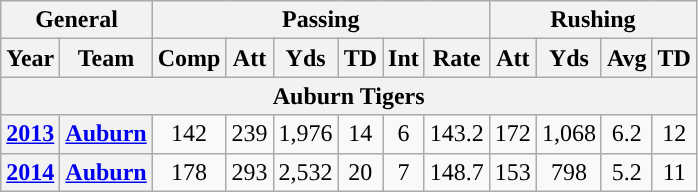<table class="wikitable" style="text-align:center;">
<tr>
<th colspan="2">General</th>
<th colspan="6">Passing</th>
<th colspan="4">Rushing</th>
</tr>
<tr>
<th>Year</th>
<th>Team</th>
<th>Comp</th>
<th>Att</th>
<th>Yds</th>
<th>TD</th>
<th>Int</th>
<th>Rate</th>
<th>Att</th>
<th>Yds</th>
<th>Avg</th>
<th>TD</th>
</tr>
<tr>
<th colspan="12">Auburn Tigers</th>
</tr>
<tr>
<th><a href='#'>2013</a></th>
<th><a href='#'>Auburn</a></th>
<td>142</td>
<td>239</td>
<td>1,976</td>
<td>14</td>
<td>6</td>
<td>143.2</td>
<td>172</td>
<td>1,068</td>
<td>6.2</td>
<td>12</td>
</tr>
<tr>
<th><a href='#'>2014</a></th>
<th><a href='#'>Auburn</a></th>
<td>178</td>
<td>293</td>
<td>2,532</td>
<td>20</td>
<td>7</td>
<td>148.7</td>
<td>153</td>
<td>798</td>
<td>5.2</td>
<td>11</td>
</tr>
</table>
